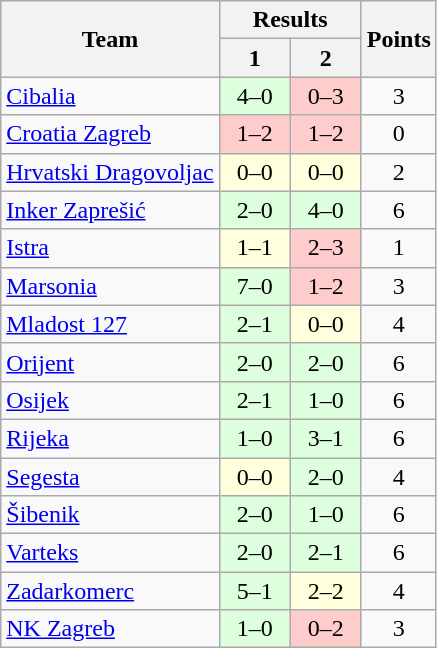<table class="wikitable" style="text-align:center">
<tr>
<th rowspan=2>Team</th>
<th colspan=2>Results</th>
<th rowspan=2>Points</th>
</tr>
<tr>
<th width=40>1</th>
<th width=40>2</th>
</tr>
<tr>
<td align=left><a href='#'>Cibalia</a></td>
<td bgcolor="ddffdd">4–0</td>
<td bgcolor="#ffcccc">0–3</td>
<td>3</td>
</tr>
<tr>
<td align=left><a href='#'>Croatia Zagreb</a></td>
<td bgcolor="ffcccc">1–2</td>
<td bgcolor="ffcccc">1–2</td>
<td>0</td>
</tr>
<tr>
<td align=left><a href='#'>Hrvatski Dragovoljac</a></td>
<td bgcolor="#ffffdd">0–0</td>
<td bgcolor="#ffffdd">0–0</td>
<td>2</td>
</tr>
<tr>
<td align=left><a href='#'>Inker Zaprešić</a></td>
<td bgcolor="#ddffdd">2–0</td>
<td bgcolor="#ddffdd">4–0</td>
<td>6</td>
</tr>
<tr>
<td align=left><a href='#'>Istra</a></td>
<td bgcolor="#ffffdd">1–1</td>
<td bgcolor="ffcccc">2–3</td>
<td>1</td>
</tr>
<tr>
<td align=left><a href='#'>Marsonia</a></td>
<td bgcolor="#ddffdd">7–0</td>
<td bgcolor="#ffcccc">1–2</td>
<td>3</td>
</tr>
<tr>
<td align=left><a href='#'>Mladost 127</a></td>
<td bgcolor="ddffdd">2–1</td>
<td bgcolor="#ffffdd">0–0</td>
<td>4</td>
</tr>
<tr>
<td align=left><a href='#'>Orijent</a></td>
<td bgcolor="#ddffdd">2–0</td>
<td bgcolor="#ddffdd">2–0</td>
<td>6</td>
</tr>
<tr>
<td align=left><a href='#'>Osijek</a></td>
<td bgcolor="#ddffdd">2–1</td>
<td bgcolor="#ddffdd">1–0</td>
<td>6</td>
</tr>
<tr>
<td align=left><a href='#'>Rijeka</a></td>
<td bgcolor="#ddffdd">1–0</td>
<td bgcolor="ddffdd">3–1</td>
<td>6</td>
</tr>
<tr>
<td align=left><a href='#'>Segesta</a></td>
<td bgcolor="#ffffdd">0–0</td>
<td bgcolor="#ddffdd">2–0</td>
<td>4</td>
</tr>
<tr>
<td align=left><a href='#'>Šibenik</a></td>
<td bgcolor="#ddffdd">2–0</td>
<td bgcolor="#ddffdd">1–0</td>
<td>6</td>
</tr>
<tr>
<td align=left><a href='#'>Varteks</a></td>
<td bgcolor="#ddffdd">2–0</td>
<td bgcolor="#ddffdd">2–1</td>
<td>6</td>
</tr>
<tr>
<td align=left><a href='#'>Zadarkomerc</a></td>
<td bgcolor="ddffdd">5–1</td>
<td bgcolor="#ffffdd">2–2</td>
<td>4</td>
</tr>
<tr>
<td align=left><a href='#'>NK Zagreb</a></td>
<td bgcolor="#ddffdd">1–0</td>
<td bgcolor="#ffcccc">0–2</td>
<td>3</td>
</tr>
</table>
